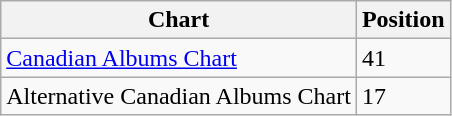<table class="wikitable sortable">
<tr>
<th align="left" valign="top">Chart</th>
<th align="left" valign="top">Position</th>
</tr>
<tr>
<td align="left" valign="top"><a href='#'>Canadian Albums Chart</a></td>
<td align="left" valign="top">41</td>
</tr>
<tr>
<td align="left" valign="top">Alternative Canadian Albums Chart</td>
<td align="left" valign="top">17</td>
</tr>
</table>
